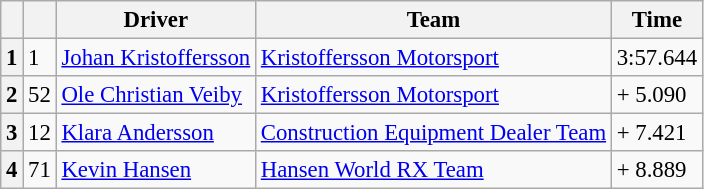<table class="wikitable" style="font-size:95%">
<tr>
<th></th>
<th></th>
<th>Driver</th>
<th>Team</th>
<th>Time</th>
</tr>
<tr>
<th>1</th>
<td>1</td>
<td> <a href='#'>Johan Kristoffersson</a></td>
<td><a href='#'>Kristoffersson Motorsport</a></td>
<td>3:57.644</td>
</tr>
<tr>
<th>2</th>
<td>52</td>
<td> <a href='#'>Ole Christian Veiby</a></td>
<td><a href='#'>Kristoffersson Motorsport</a></td>
<td>+ 5.090</td>
</tr>
<tr>
<th>3</th>
<td>12</td>
<td> <a href='#'>Klara Andersson</a></td>
<td><a href='#'>Construction Equipment Dealer Team</a></td>
<td>+ 7.421</td>
</tr>
<tr>
<th>4</th>
<td>71</td>
<td> <a href='#'>Kevin Hansen</a></td>
<td><a href='#'>Hansen World RX Team</a></td>
<td>+ 8.889</td>
</tr>
</table>
